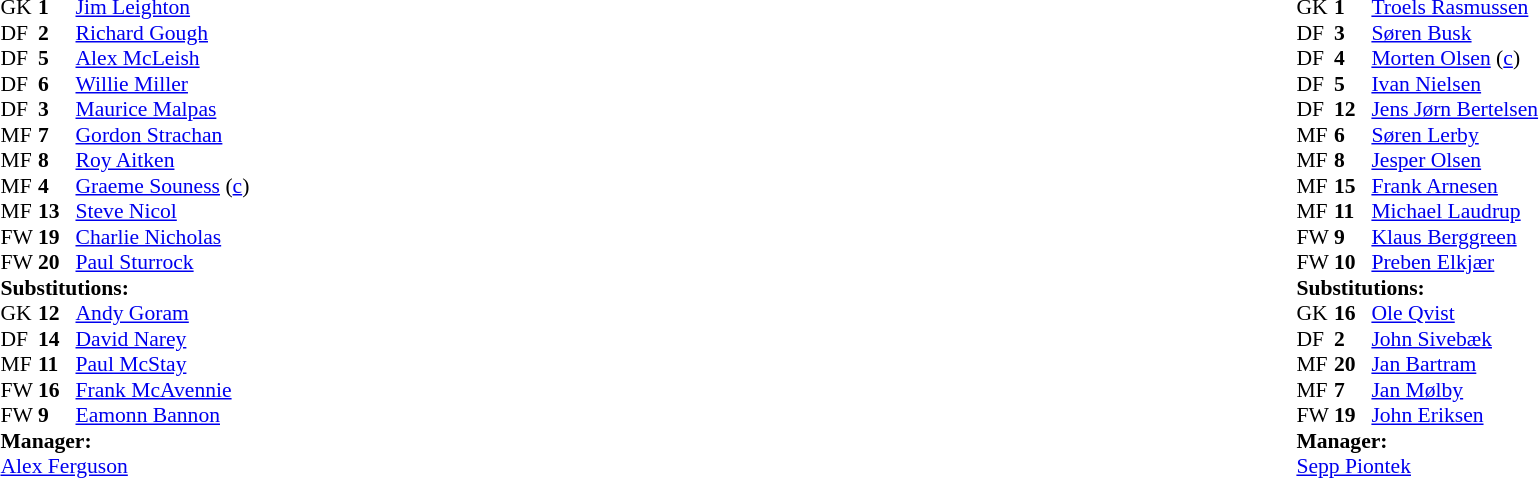<table width="100%">
<tr>
<td valign="top" width="50%"><br><table style="font-size: 90%" cellspacing="0" cellpadding="0">
<tr>
<th width="25"></th>
<th width="25"></th>
</tr>
<tr>
<td>GK</td>
<td><strong>1</strong></td>
<td><a href='#'>Jim Leighton</a></td>
</tr>
<tr>
<td>DF</td>
<td><strong>2</strong></td>
<td><a href='#'>Richard Gough</a></td>
</tr>
<tr>
<td>DF</td>
<td><strong>5</strong></td>
<td><a href='#'>Alex McLeish</a></td>
</tr>
<tr>
<td>DF</td>
<td><strong>6</strong></td>
<td><a href='#'>Willie Miller</a></td>
</tr>
<tr>
<td>DF</td>
<td><strong>3</strong></td>
<td><a href='#'>Maurice Malpas</a></td>
</tr>
<tr>
<td>MF</td>
<td><strong>7</strong></td>
<td><a href='#'>Gordon Strachan</a></td>
<td></td>
<td></td>
</tr>
<tr>
<td>MF</td>
<td><strong>8</strong></td>
<td><a href='#'>Roy Aitken</a></td>
</tr>
<tr>
<td>MF</td>
<td><strong>4</strong></td>
<td><a href='#'>Graeme Souness</a> (<a href='#'>c</a>)</td>
</tr>
<tr>
<td>MF</td>
<td><strong>13</strong></td>
<td><a href='#'>Steve Nicol</a></td>
</tr>
<tr>
<td>FW</td>
<td><strong>19</strong></td>
<td><a href='#'>Charlie Nicholas</a></td>
</tr>
<tr>
<td>FW</td>
<td><strong>20</strong></td>
<td><a href='#'>Paul Sturrock</a></td>
<td></td>
<td></td>
</tr>
<tr>
<td colspan=3><strong>Substitutions:</strong></td>
</tr>
<tr>
<td>GK</td>
<td><strong>12</strong></td>
<td><a href='#'>Andy Goram</a></td>
<td></td>
<td></td>
</tr>
<tr>
<td>DF</td>
<td><strong>14</strong></td>
<td><a href='#'>David Narey</a></td>
<td></td>
<td></td>
</tr>
<tr>
<td>MF</td>
<td><strong>11</strong></td>
<td><a href='#'>Paul McStay</a></td>
<td></td>
<td></td>
</tr>
<tr>
<td>FW</td>
<td><strong>16</strong></td>
<td><a href='#'>Frank McAvennie</a></td>
<td></td>
<td></td>
</tr>
<tr>
<td>FW</td>
<td><strong>9</strong></td>
<td><a href='#'>Eamonn Bannon</a></td>
<td></td>
<td></td>
</tr>
<tr>
<td colspan=3><strong>Manager:</strong></td>
</tr>
<tr>
<td colspan=3> <a href='#'>Alex Ferguson</a></td>
</tr>
</table>
</td>
<td valign="top" width="50%"><br><table style="font-size: 90%" cellspacing="0" cellpadding="0" align="center">
<tr>
<th width=25></th>
<th width=25></th>
</tr>
<tr>
<td>GK</td>
<td><strong>1</strong></td>
<td><a href='#'>Troels Rasmussen</a></td>
</tr>
<tr>
<td>DF</td>
<td><strong>3</strong></td>
<td><a href='#'>Søren Busk</a></td>
</tr>
<tr>
<td>DF</td>
<td><strong>4</strong></td>
<td><a href='#'>Morten Olsen</a> (<a href='#'>c</a>)</td>
</tr>
<tr>
<td>DF</td>
<td><strong>5</strong></td>
<td><a href='#'>Ivan Nielsen</a></td>
</tr>
<tr>
<td>DF</td>
<td><strong>12</strong></td>
<td><a href='#'>Jens Jørn Bertelsen</a></td>
</tr>
<tr>
<td>MF</td>
<td><strong>6</strong></td>
<td><a href='#'>Søren Lerby</a></td>
</tr>
<tr>
<td>MF</td>
<td><strong>8</strong></td>
<td><a href='#'>Jesper Olsen</a></td>
<td></td>
<td></td>
</tr>
<tr>
<td>MF</td>
<td><strong>15</strong></td>
<td><a href='#'>Frank Arnesen</a></td>
<td></td>
<td></td>
</tr>
<tr>
<td>MF</td>
<td><strong>11</strong></td>
<td><a href='#'>Michael Laudrup</a></td>
</tr>
<tr>
<td>FW</td>
<td><strong>9</strong></td>
<td><a href='#'>Klaus Berggreen</a></td>
<td></td>
</tr>
<tr>
<td>FW</td>
<td><strong>10</strong></td>
<td><a href='#'>Preben Elkjær</a></td>
</tr>
<tr>
<td colspan=3><strong>Substitutions:</strong></td>
</tr>
<tr>
<td>GK</td>
<td><strong>16</strong></td>
<td><a href='#'>Ole Qvist</a></td>
<td></td>
<td></td>
</tr>
<tr>
<td>DF</td>
<td><strong>2</strong></td>
<td><a href='#'>John Sivebæk</a></td>
<td></td>
<td></td>
</tr>
<tr>
<td>MF</td>
<td><strong>20</strong></td>
<td><a href='#'>Jan Bartram</a></td>
<td></td>
<td></td>
</tr>
<tr>
<td>MF</td>
<td><strong>7</strong></td>
<td><a href='#'>Jan Mølby</a></td>
<td></td>
<td></td>
</tr>
<tr>
<td>FW</td>
<td><strong>19</strong></td>
<td><a href='#'>John Eriksen</a></td>
<td></td>
<td></td>
</tr>
<tr>
<td colspan=3><strong>Manager:</strong></td>
</tr>
<tr>
<td colspan=3> <a href='#'>Sepp Piontek</a></td>
</tr>
</table>
</td>
</tr>
</table>
